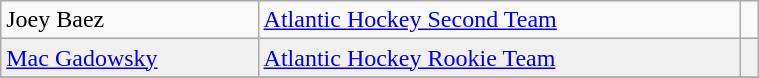<table class="wikitable" width=40%>
<tr>
<td>Joey Baez</td>
<td rowspan=1><a href='#'>Atlantic Hockey Second Team</a></td>
<td rowspan=1></td>
</tr>
<tr bgcolor=f0f0f0>
<td><a href='#'>Mac Gadowsky</a></td>
<td rowspan=1><a href='#'>Atlantic Hockey Rookie Team</a></td>
<td rowspan=1></td>
</tr>
<tr>
</tr>
</table>
